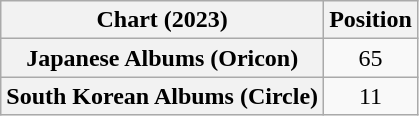<table class="wikitable plainrowheaders sortable" style="text-align:center">
<tr>
<th scope="col">Chart (2023)</th>
<th scope="col">Position</th>
</tr>
<tr>
<th scope="row">Japanese Albums (Oricon)</th>
<td>65</td>
</tr>
<tr>
<th scope="row">South Korean Albums (Circle)</th>
<td>11</td>
</tr>
</table>
